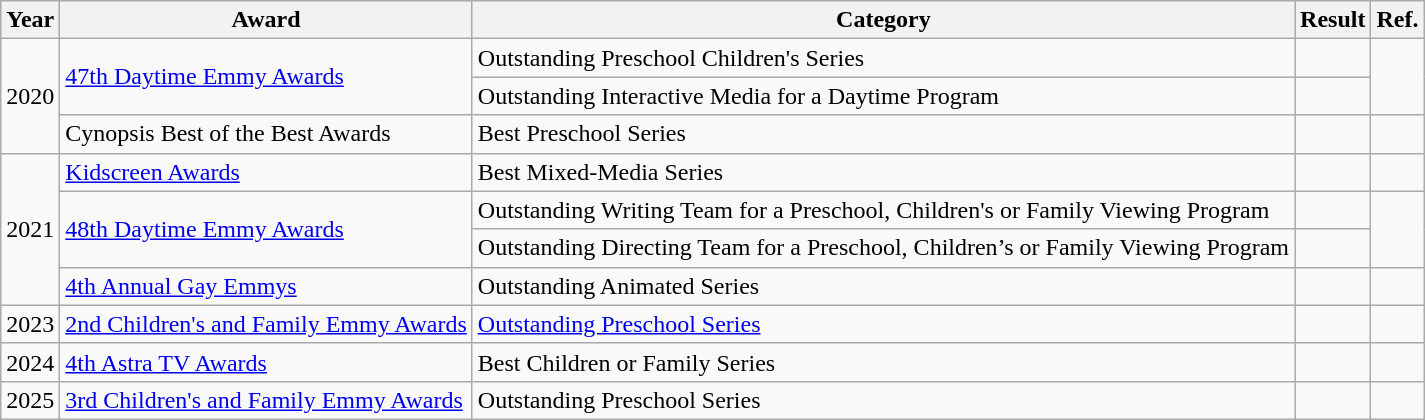<table class="wikitable sortable">
<tr>
<th>Year</th>
<th>Award</th>
<th>Category</th>
<th>Result</th>
<th>Ref.</th>
</tr>
<tr>
<td rowspan="3">2020</td>
<td rowspan="2"><a href='#'>47th Daytime Emmy Awards</a></td>
<td>Outstanding Preschool Children's Series</td>
<td></td>
<td rowspan="2" style="text-align:center;"></td>
</tr>
<tr>
<td>Outstanding Interactive Media for a Daytime Program</td>
<td></td>
</tr>
<tr>
<td>Cynopsis Best of the Best Awards</td>
<td>Best Preschool Series</td>
<td></td>
<td style="text-align:center;"></td>
</tr>
<tr>
<td rowspan="4">2021</td>
<td><a href='#'>Kidscreen Awards</a></td>
<td>Best Mixed-Media Series</td>
<td></td>
<td style="text-align:center;"></td>
</tr>
<tr>
<td rowspan="2"><a href='#'>48th Daytime Emmy Awards</a></td>
<td>Outstanding Writing Team for a Preschool, Children's or Family Viewing Program</td>
<td></td>
<td rowspan="2" style="text-align:center;"></td>
</tr>
<tr>
<td>Outstanding Directing Team for a Preschool, Children’s or Family Viewing Program</td>
<td></td>
</tr>
<tr>
<td><a href='#'>4th Annual Gay Emmys</a></td>
<td>Outstanding Animated Series</td>
<td></td>
<td style="text-align:center;"></td>
</tr>
<tr>
<td>2023</td>
<td><a href='#'>2nd Children's and Family Emmy Awards</a></td>
<td><a href='#'>Outstanding Preschool Series</a></td>
<td></td>
<td style="text-align:center;"></td>
</tr>
<tr>
<td>2024</td>
<td><a href='#'>4th Astra TV Awards</a></td>
<td>Best Children or Family Series</td>
<td></td>
<td style="text-align:center;"></td>
</tr>
<tr>
<td>2025</td>
<td><a href='#'>3rd Children's and Family Emmy Awards</a></td>
<td>Outstanding Preschool Series</td>
<td></td>
<td style="text-align:center;"></td>
</tr>
</table>
